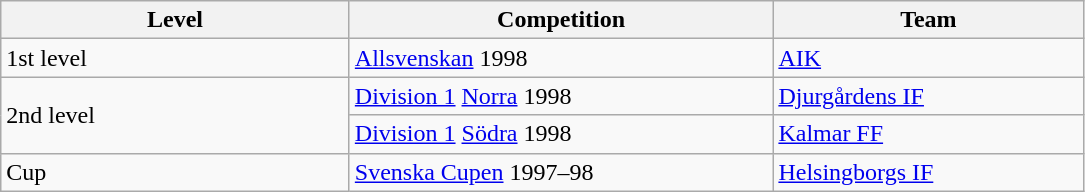<table class="wikitable" style="text-align: left">
<tr>
<th style="width: 225px;">Level</th>
<th style="width: 275px;">Competition</th>
<th style="width: 200px;">Team</th>
</tr>
<tr>
<td>1st level</td>
<td><a href='#'>Allsvenskan</a> 1998</td>
<td><a href='#'>AIK</a></td>
</tr>
<tr>
<td rowspan="2">2nd level</td>
<td><a href='#'>Division 1</a> <a href='#'>Norra</a> 1998</td>
<td><a href='#'>Djurgårdens IF</a></td>
</tr>
<tr>
<td><a href='#'>Division 1</a> <a href='#'>Södra</a> 1998</td>
<td><a href='#'>Kalmar FF</a></td>
</tr>
<tr>
<td>Cup</td>
<td><a href='#'>Svenska Cupen</a> 1997–98</td>
<td><a href='#'>Helsingborgs IF</a></td>
</tr>
</table>
